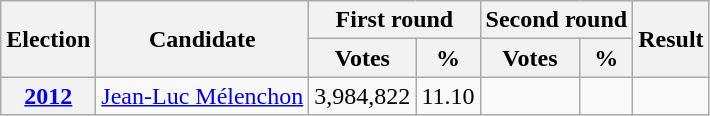<table class="wikitable" style=text-align:center>
<tr>
<th rowspan=2>Election</th>
<th rowspan=2>Candidate</th>
<th colspan=2>First round</th>
<th colspan=2>Second round</th>
<th rowspan=2>Result</th>
</tr>
<tr>
<th>Votes</th>
<th>%</th>
<th>Votes</th>
<th>%</th>
</tr>
<tr>
<th><a href='#'>2012</a></th>
<td><a href='#'>Jean-Luc Mélenchon</a></td>
<td>3,984,822</td>
<td>11.10</td>
<td></td>
<td></td>
<td></td>
</tr>
</table>
